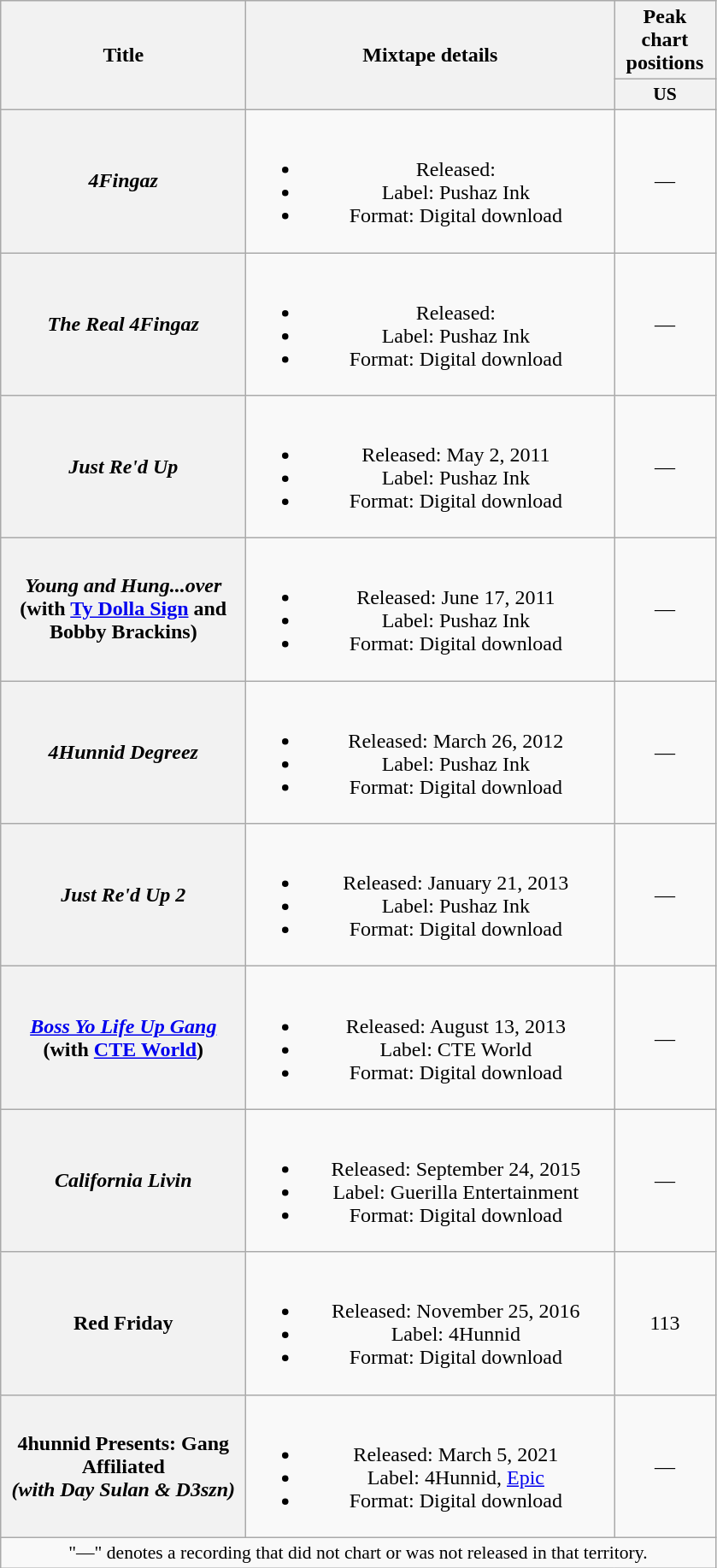<table class="wikitable plainrowheaders" style="text-align:center;">
<tr>
<th scope="col" rowspan="2" style="width:11.5em;">Title</th>
<th scope="col" rowspan="2" style="width:17.5em;">Mixtape details</th>
<th scope="col" colspan="1">Peak chart positions</th>
</tr>
<tr>
<th scope="col" style="width:5em;font-size:90%;">US<br></th>
</tr>
<tr>
<th scope="row"><em>4Fingaz</em></th>
<td><br><ul><li>Released: </li><li>Label: Pushaz Ink</li><li>Format: Digital download</li></ul></td>
<td>—</td>
</tr>
<tr>
<th scope="row"><em>The Real 4Fingaz</em></th>
<td><br><ul><li>Released: </li><li>Label: Pushaz Ink</li><li>Format: Digital download</li></ul></td>
<td>—</td>
</tr>
<tr>
<th scope="row"><em>Just Re'd Up</em></th>
<td><br><ul><li>Released: May 2, 2011</li><li>Label: Pushaz Ink</li><li>Format: Digital download</li></ul></td>
<td>—</td>
</tr>
<tr>
<th scope="row"><em>Young and Hung...over</em><br><span>(with <a href='#'>Ty Dolla Sign</a> and Bobby Brackins)</span></th>
<td><br><ul><li>Released: June 17, 2011</li><li>Label: Pushaz Ink</li><li>Format: Digital download</li></ul></td>
<td>—</td>
</tr>
<tr>
<th scope="row"><em>4Hunnid Degreez</em></th>
<td><br><ul><li>Released: March 26, 2012</li><li>Label: Pushaz Ink</li><li>Format: Digital download</li></ul></td>
<td>—</td>
</tr>
<tr>
<th scope="row"><em>Just Re'd Up 2</em></th>
<td><br><ul><li>Released: January 21, 2013</li><li>Label: Pushaz Ink</li><li>Format: Digital download</li></ul></td>
<td>—</td>
</tr>
<tr>
<th scope="row"><em><a href='#'>Boss Yo Life Up Gang</a></em><br><span>(with <a href='#'>CTE World</a>)</span></th>
<td><br><ul><li>Released: August 13, 2013</li><li>Label: CTE World</li><li>Format: Digital download</li></ul></td>
<td>—</td>
</tr>
<tr>
<th scope="row"><em>California Livin<strong><br></th>
<td><br><ul><li>Released: September 24, 2015</li><li>Label: Guerilla Entertainment</li><li>Format: Digital download</li></ul></td>
<td>—</td>
</tr>
<tr>
<th scope="row"></em>Red Friday<em></th>
<td><br><ul><li>Released: November 25, 2016</li><li>Label: 4Hunnid</li><li>Format: Digital download</li></ul></td>
<td>113</td>
</tr>
<tr>
<th scope="row"></em>4hunnid Presents: Gang Affiliated<em><br><span>(with Day Sulan & D3szn)</span></th>
<td><br><ul><li>Released: March 5, 2021</li><li>Label: 4Hunnid, <a href='#'>Epic</a></li><li>Format: Digital download</li></ul></td>
<td>—</td>
</tr>
<tr>
<td colspan="3" style="font-size:90%">"—" denotes a recording that did not chart or was not released in that territory.</td>
</tr>
</table>
